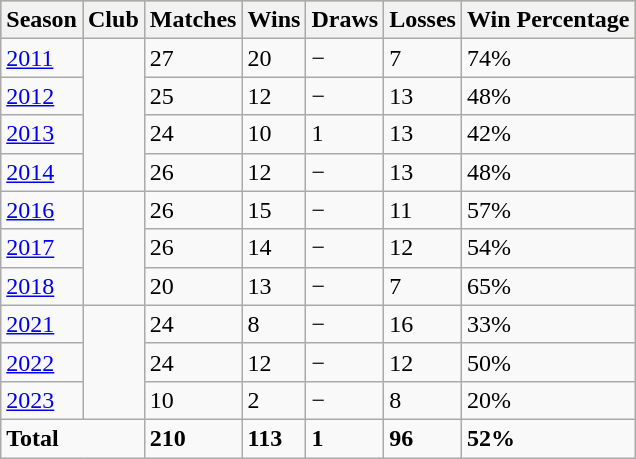<table class="wikitable">
<tr style="background:#bdb76b;">
<th>Season</th>
<th>Club</th>
<th>Matches</th>
<th>Wins</th>
<th>Draws</th>
<th>Losses</th>
<th>Win Percentage</th>
</tr>
<tr>
<td><a href='#'>2011</a></td>
<td rowspan=4></td>
<td>27</td>
<td>20</td>
<td>−</td>
<td>7</td>
<td>74%</td>
</tr>
<tr>
<td><a href='#'>2012</a></td>
<td>25</td>
<td>12</td>
<td>−</td>
<td>13</td>
<td>48%</td>
</tr>
<tr>
<td><a href='#'>2013</a></td>
<td>24</td>
<td>10</td>
<td>1</td>
<td>13</td>
<td>42%</td>
</tr>
<tr>
<td><a href='#'>2014</a></td>
<td>26</td>
<td>12</td>
<td>−</td>
<td>13</td>
<td>48%</td>
</tr>
<tr>
<td><a href='#'>2016</a></td>
<td rowspan=3></td>
<td>26</td>
<td>15</td>
<td>−</td>
<td>11</td>
<td>57%</td>
</tr>
<tr>
<td><a href='#'>2017</a></td>
<td>26</td>
<td>14</td>
<td>−</td>
<td>12</td>
<td>54%</td>
</tr>
<tr>
<td><a href='#'>2018</a></td>
<td>20</td>
<td>13</td>
<td>−</td>
<td>7</td>
<td>65%</td>
</tr>
<tr>
<td><a href='#'>2021</a></td>
<td rowspan=3></td>
<td>24</td>
<td>8</td>
<td>−</td>
<td>16</td>
<td>33%</td>
</tr>
<tr>
<td><a href='#'>2022</a></td>
<td>24</td>
<td>12</td>
<td>−</td>
<td>12</td>
<td>50%</td>
</tr>
<tr>
<td><a href='#'>2023</a></td>
<td>10</td>
<td>2</td>
<td>−</td>
<td>8</td>
<td>20%</td>
</tr>
<tr>
<td colspan=2><strong>Total</strong></td>
<td><strong>210</strong></td>
<td><strong>113</strong></td>
<td><strong>1</strong></td>
<td><strong>96</strong></td>
<td><strong>52%</strong></td>
</tr>
</table>
